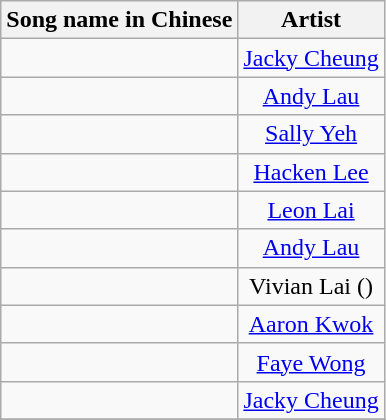<table class="wikitable" style="text-align: center;">
<tr>
<th>Song name in Chinese</th>
<th>Artist</th>
</tr>
<tr>
<td></td>
<td><a href='#'>Jacky Cheung</a></td>
</tr>
<tr>
<td></td>
<td><a href='#'>Andy Lau</a></td>
</tr>
<tr>
<td></td>
<td><a href='#'>Sally Yeh</a></td>
</tr>
<tr>
<td></td>
<td><a href='#'>Hacken Lee</a></td>
</tr>
<tr>
<td></td>
<td><a href='#'>Leon Lai</a></td>
</tr>
<tr>
<td></td>
<td><a href='#'>Andy Lau</a></td>
</tr>
<tr>
<td></td>
<td>Vivian Lai ()</td>
</tr>
<tr>
<td></td>
<td><a href='#'>Aaron Kwok</a></td>
</tr>
<tr>
<td></td>
<td><a href='#'>Faye Wong</a></td>
</tr>
<tr>
<td></td>
<td><a href='#'>Jacky Cheung</a></td>
</tr>
<tr>
</tr>
</table>
